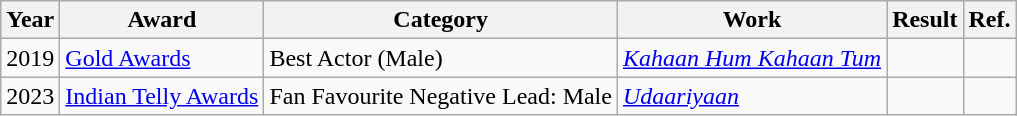<table class="wikitable">
<tr>
<th>Year</th>
<th>Award</th>
<th>Category</th>
<th>Work</th>
<th>Result</th>
<th>Ref.</th>
</tr>
<tr>
<td>2019</td>
<td><a href='#'>Gold Awards</a></td>
<td>Best Actor (Male)</td>
<td><em><a href='#'>Kahaan Hum Kahaan Tum</a></em></td>
<td></td>
<td></td>
</tr>
<tr>
<td>2023</td>
<td><a href='#'>Indian Telly Awards</a></td>
<td>Fan Favourite Negative Lead: Male</td>
<td><em><a href='#'>Udaariyaan</a></em></td>
<td></td>
<td></td>
</tr>
</table>
